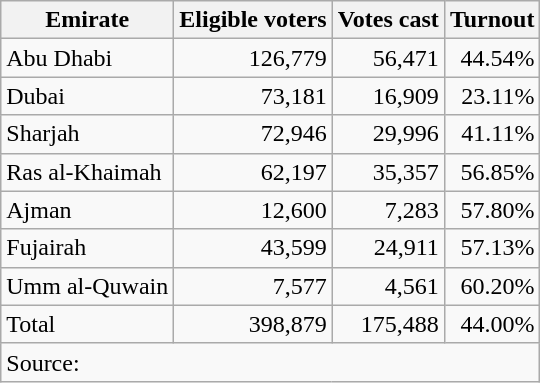<table class=wikitable style=text-align:right>
<tr>
<th>Emirate</th>
<th>Eligible voters</th>
<th>Votes cast</th>
<th>Turnout</th>
</tr>
<tr>
<td align=left>Abu Dhabi</td>
<td>126,779</td>
<td>56,471</td>
<td>44.54%</td>
</tr>
<tr>
<td align=left>Dubai</td>
<td>73,181</td>
<td>16,909</td>
<td>23.11%</td>
</tr>
<tr>
<td align=left>Sharjah</td>
<td>72,946</td>
<td>29,996</td>
<td>41.11%</td>
</tr>
<tr>
<td align=left>Ras al-Khaimah</td>
<td>62,197</td>
<td>35,357</td>
<td>56.85%</td>
</tr>
<tr>
<td align=left>Ajman</td>
<td>12,600</td>
<td>7,283</td>
<td>57.80%</td>
</tr>
<tr>
<td align=left>Fujairah</td>
<td>43,599</td>
<td>24,911</td>
<td>57.13%</td>
</tr>
<tr>
<td align=left>Umm al-Quwain</td>
<td>7,577</td>
<td>4,561</td>
<td>60.20%</td>
</tr>
<tr>
<td align=left>Total</td>
<td>398,879</td>
<td>175,488</td>
<td>44.00%</td>
</tr>
<tr>
<td align=left colspan=4>Source: </td>
</tr>
</table>
